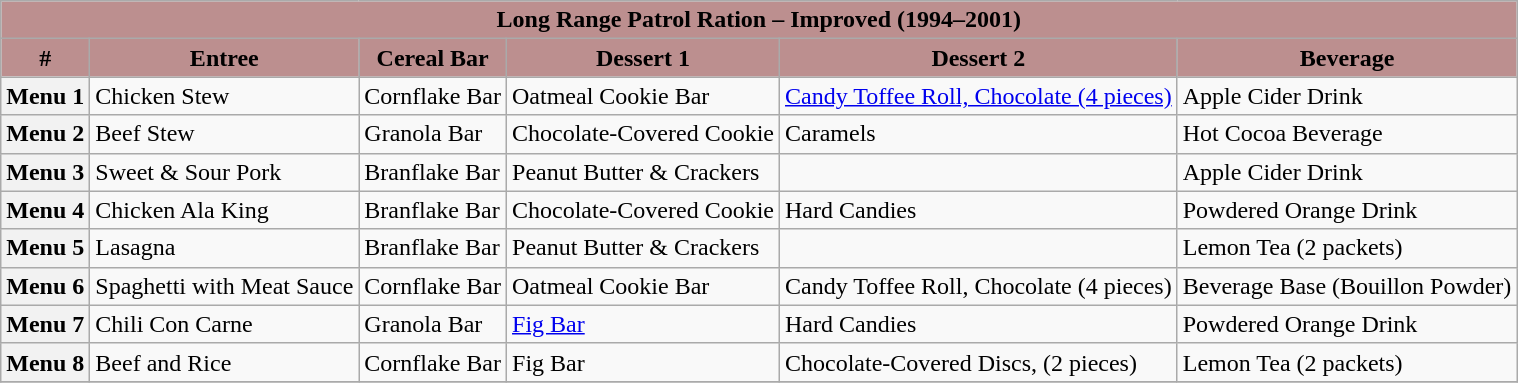<table class="wikitable collapsible collapsed" style="min-width:50em;">
<tr>
<th colspan="7" style="background-color: #BC8F8F;">Long Range Patrol Ration – Improved (1994–2001)</th>
</tr>
<tr>
<th style="background-color: #BC8F8F;">#</th>
<th style="background-color: #BC8F8F;">Entree</th>
<th style="background-color: #BC8F8F;">Cereal Bar</th>
<th style="background-color: #BC8F8F;">Dessert 1</th>
<th style="background-color: #BC8F8F;">Dessert 2</th>
<th style="background-color: #BC8F8F;">Beverage</th>
</tr>
<tr>
<th>Menu 1</th>
<td>Chicken Stew</td>
<td>Cornflake Bar</td>
<td>Oatmeal Cookie Bar</td>
<td><a href='#'>Candy Toffee Roll, Chocolate (4 pieces)</a></td>
<td>Apple Cider Drink</td>
</tr>
<tr>
<th>Menu 2</th>
<td>Beef Stew</td>
<td>Granola Bar</td>
<td>Chocolate-Covered Cookie</td>
<td>Caramels</td>
<td>Hot Cocoa Beverage</td>
</tr>
<tr>
<th>Menu 3</th>
<td>Sweet & Sour Pork</td>
<td>Branflake Bar</td>
<td>Peanut Butter & Crackers</td>
<td></td>
<td>Apple Cider Drink</td>
</tr>
<tr>
<th>Menu 4</th>
<td>Chicken Ala King</td>
<td>Branflake Bar</td>
<td>Chocolate-Covered Cookie</td>
<td>Hard Candies</td>
<td>Powdered Orange Drink</td>
</tr>
<tr>
<th>Menu 5</th>
<td>Lasagna</td>
<td>Branflake Bar</td>
<td>Peanut Butter & Crackers</td>
<td></td>
<td>Lemon Tea (2 packets)</td>
</tr>
<tr>
<th>Menu 6</th>
<td>Spaghetti with Meat Sauce</td>
<td>Cornflake Bar</td>
<td>Oatmeal Cookie Bar</td>
<td>Candy Toffee Roll, Chocolate (4 pieces)</td>
<td>Beverage Base (Bouillon Powder)</td>
</tr>
<tr>
<th>Menu 7</th>
<td>Chili Con Carne</td>
<td>Granola Bar</td>
<td><a href='#'>Fig Bar</a></td>
<td>Hard Candies</td>
<td>Powdered Orange Drink</td>
</tr>
<tr>
<th>Menu 8</th>
<td>Beef and Rice</td>
<td>Cornflake Bar</td>
<td>Fig Bar</td>
<td>Chocolate-Covered Discs, (2 pieces)</td>
<td>Lemon Tea (2 packets)</td>
</tr>
<tr>
</tr>
</table>
